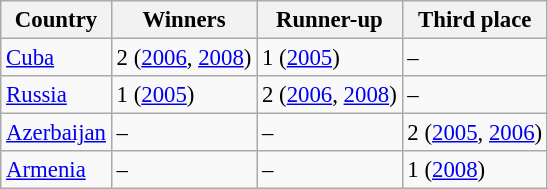<table class="wikitable" style="font-size:95%">
<tr>
<th>Country</th>
<th>Winners</th>
<th>Runner-up</th>
<th>Third place</th>
</tr>
<tr>
<td> <a href='#'>Cuba</a></td>
<td>2 (<a href='#'>2006</a>, <a href='#'>2008</a>)</td>
<td>1 (<a href='#'>2005</a>)</td>
<td>–</td>
</tr>
<tr>
<td> <a href='#'>Russia</a></td>
<td>1 (<a href='#'>2005</a>)</td>
<td>2 (<a href='#'>2006</a>, <a href='#'>2008</a>)</td>
<td>–</td>
</tr>
<tr>
<td> <a href='#'>Azerbaijan</a></td>
<td>–</td>
<td>–</td>
<td>2 (<a href='#'>2005</a>, <a href='#'>2006</a>)</td>
</tr>
<tr>
<td> <a href='#'>Armenia</a></td>
<td>–</td>
<td>–</td>
<td>1 (<a href='#'>2008</a>)</td>
</tr>
</table>
